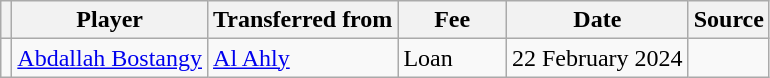<table class="wikitable plainrowheaders sortable">
<tr>
<th></th>
<th scope="col">Player</th>
<th>Transferred from</th>
<th style="width: 65px;">Fee</th>
<th scope="col">Date</th>
<th scope="col">Source</th>
</tr>
<tr>
<td align="center"></td>
<td><a href='#'>Abdallah Bostangy</a></td>
<td><a href='#'>Al Ahly</a></td>
<td>Loan</td>
<td>22 February 2024</td>
<td></td>
</tr>
</table>
